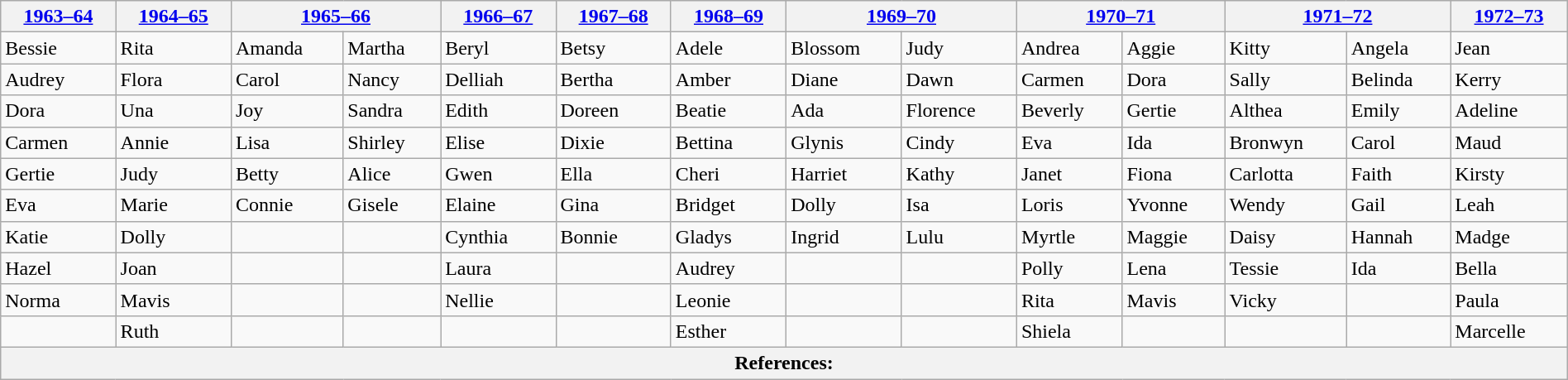<table class="wikitable" width="100%">
<tr>
<th><a href='#'>1963–64</a></th>
<th><a href='#'>1964–65</a></th>
<th colspan=2><a href='#'>1965–66</a></th>
<th><a href='#'>1966–67</a></th>
<th><a href='#'>1967–68</a></th>
<th><a href='#'>1968–69</a></th>
<th colspan=2><a href='#'>1969–70</a></th>
<th colspan=2><a href='#'>1970–71</a></th>
<th colspan=2><a href='#'>1971–72</a></th>
<th><a href='#'>1972–73</a></th>
</tr>
<tr>
<td>Bessie</td>
<td>Rita</td>
<td>Amanda</td>
<td>Martha</td>
<td>Beryl</td>
<td>Betsy</td>
<td>Adele</td>
<td>Blossom</td>
<td>Judy</td>
<td>Andrea</td>
<td>Aggie</td>
<td>Kitty</td>
<td>Angela</td>
<td>Jean</td>
</tr>
<tr>
<td>Audrey</td>
<td>Flora</td>
<td>Carol</td>
<td>Nancy</td>
<td>Delliah</td>
<td>Bertha</td>
<td>Amber</td>
<td>Diane</td>
<td>Dawn</td>
<td>Carmen</td>
<td>Dora</td>
<td>Sally</td>
<td>Belinda</td>
<td>Kerry</td>
</tr>
<tr>
<td>Dora</td>
<td>Una</td>
<td>Joy</td>
<td>Sandra</td>
<td>Edith</td>
<td>Doreen</td>
<td>Beatie</td>
<td>Ada</td>
<td>Florence</td>
<td>Beverly</td>
<td>Gertie</td>
<td>Althea</td>
<td>Emily</td>
<td>Adeline</td>
</tr>
<tr>
<td>Carmen</td>
<td>Annie</td>
<td>Lisa</td>
<td>Shirley</td>
<td>Elise</td>
<td>Dixie</td>
<td>Bettina</td>
<td>Glynis</td>
<td>Cindy</td>
<td>Eva</td>
<td>Ida</td>
<td>Bronwyn</td>
<td>Carol</td>
<td>Maud</td>
</tr>
<tr>
<td>Gertie</td>
<td>Judy</td>
<td>Betty</td>
<td>Alice</td>
<td>Gwen</td>
<td>Ella</td>
<td>Cheri</td>
<td>Harriet</td>
<td>Kathy</td>
<td>Janet</td>
<td>Fiona</td>
<td>Carlotta</td>
<td>Faith</td>
<td>Kirsty</td>
</tr>
<tr>
<td>Eva</td>
<td>Marie</td>
<td>Connie</td>
<td>Gisele</td>
<td>Elaine</td>
<td>Gina</td>
<td>Bridget</td>
<td>Dolly</td>
<td>Isa</td>
<td>Loris</td>
<td>Yvonne</td>
<td>Wendy</td>
<td>Gail</td>
<td>Leah</td>
</tr>
<tr>
<td>Katie</td>
<td>Dolly</td>
<td></td>
<td></td>
<td>Cynthia</td>
<td>Bonnie</td>
<td>Gladys</td>
<td>Ingrid</td>
<td>Lulu</td>
<td>Myrtle</td>
<td>Maggie</td>
<td>Daisy</td>
<td>Hannah</td>
<td>Madge</td>
</tr>
<tr>
<td>Hazel</td>
<td>Joan</td>
<td></td>
<td></td>
<td>Laura</td>
<td></td>
<td>Audrey</td>
<td></td>
<td></td>
<td>Polly</td>
<td>Lena</td>
<td>Tessie</td>
<td>Ida</td>
<td>Bella</td>
</tr>
<tr>
<td>Norma</td>
<td>Mavis</td>
<td></td>
<td></td>
<td>Nellie</td>
<td></td>
<td>Leonie</td>
<td></td>
<td></td>
<td>Rita</td>
<td>Mavis</td>
<td>Vicky</td>
<td></td>
<td>Paula</td>
</tr>
<tr>
<td></td>
<td>Ruth</td>
<td></td>
<td></td>
<td></td>
<td></td>
<td>Esther</td>
<td></td>
<td></td>
<td>Shiela</td>
<td></td>
<td></td>
<td></td>
<td>Marcelle</td>
</tr>
<tr>
<th colspan=15>References:</th>
</tr>
</table>
